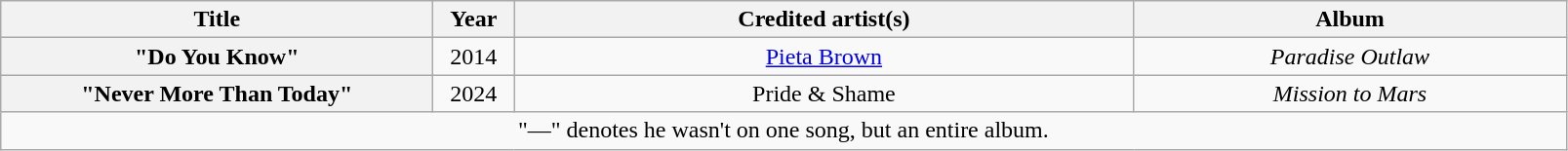<table class="wikitable plainrowheaders" style="text-align:center;">
<tr>
<th scope="col" style="width:18em;">Title</th>
<th scope="col" style="width:3em;">Year</th>
<th scope="col" style="width:26em;">Credited artist(s)</th>
<th scope="col" style="width:18em;">Album</th>
</tr>
<tr>
<th scope="row">"Do You Know"</th>
<td>2014</td>
<td><a href='#'>Pieta Brown</a><br> </td>
<td><em>Paradise Outlaw</em></td>
</tr>
<tr>
<th scope="row">"Never More Than Today"</th>
<td>2024</td>
<td>Pride & Shame<br> </td>
<td><em>Mission to Mars</em></td>
</tr>
<tr>
<td style=text-align:center" colspan="12" style="font-size: 8pt">"—" denotes he wasn't on one song, but an entire album.</td>
</tr>
</table>
